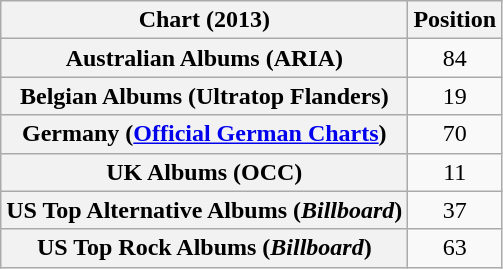<table class="wikitable sortable plainrowheaders" style="text-align:center">
<tr>
<th scope="col">Chart (2013)</th>
<th scope="col">Position</th>
</tr>
<tr>
<th scope="row">Australian Albums (ARIA)</th>
<td>84</td>
</tr>
<tr>
<th scope="row">Belgian Albums (Ultratop Flanders)</th>
<td>19</td>
</tr>
<tr>
<th scope="row">Germany (<a href='#'>Official German Charts</a>)</th>
<td>70</td>
</tr>
<tr>
<th scope="row">UK Albums (OCC)</th>
<td>11</td>
</tr>
<tr>
<th scope="row">US Top Alternative Albums (<em>Billboard</em>)</th>
<td>37</td>
</tr>
<tr>
<th scope="row">US Top Rock Albums (<em>Billboard</em>)</th>
<td>63</td>
</tr>
</table>
